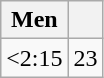<table class="wikitable">
<tr>
<th>Men</th>
<th></th>
</tr>
<tr>
<td><2:15</td>
<td>23</td>
</tr>
</table>
